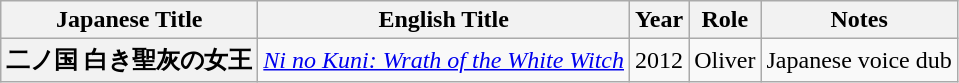<table class="wikitable plainrowheaders sortable" style="font-size:100%">
<tr>
<th scope="col">Japanese Title</th>
<th scope="col">English Title</th>
<th scope="col">Year</th>
<th scope="col">Role</th>
<th scope="col" class="unsortable">Notes</th>
</tr>
<tr>
<th scope="row">二ノ国 白き聖灰の女王</th>
<td><em> <a href='#'>Ni no Kuni: Wrath of the White Witch</a></em></td>
<td>2012</td>
<td>Oliver</td>
<td>Japanese voice dub</td>
</tr>
</table>
